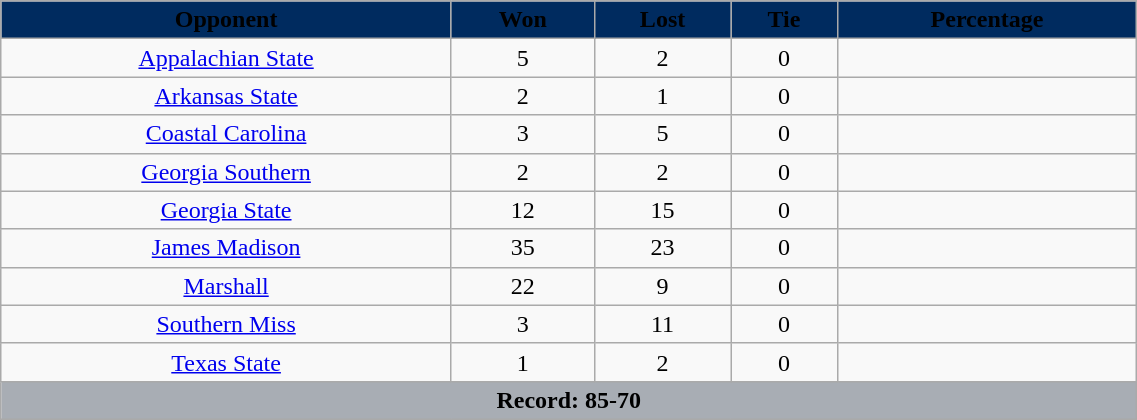<table cellpadding="1" style="width:60%" class="wikitable">
<tr>
<th style="background:#002B5F;"><span> Opponent</span></th>
<th style="background:#002B5F;"><span> Won</span></th>
<th style="background:#002B5F;"><span> Lost</span></th>
<th style="background:#002B5F;"><span> Tie</span></th>
<th style="background:#002B5F;"><span> Percentage</span></th>
</tr>
<tr style="text-align:center;">
<td><a href='#'>Appalachian State</a></td>
<td>5</td>
<td>2</td>
<td>0</td>
<td><strong></strong></td>
</tr>
<tr style="text-align:center;">
<td><a href='#'>Arkansas State</a></td>
<td>2</td>
<td>1</td>
<td>0</td>
<td><strong></strong></td>
</tr>
<tr style="text-align:center;">
<td><a href='#'>Coastal Carolina</a></td>
<td>3</td>
<td>5</td>
<td>0</td>
<td><strong></strong></td>
</tr>
<tr style="text-align:center;">
<td><a href='#'>Georgia Southern</a></td>
<td>2</td>
<td>2</td>
<td>0</td>
<td><strong></strong></td>
</tr>
<tr style="text-align:center;">
<td><a href='#'>Georgia State</a></td>
<td>12</td>
<td>15</td>
<td>0</td>
<td><strong></strong></td>
</tr>
<tr style="text-align:center;">
<td><a href='#'>James Madison</a></td>
<td>35</td>
<td>23</td>
<td>0</td>
<td><strong></strong></td>
</tr>
<tr style="text-align:center;">
<td><a href='#'>Marshall</a></td>
<td>22</td>
<td>9</td>
<td>0</td>
<td><strong></strong></td>
</tr>
<tr style="text-align:center;">
<td><a href='#'>Southern Miss</a></td>
<td>3</td>
<td>11</td>
<td>0</td>
<td><strong></strong></td>
</tr>
<tr style="text-align:center;">
<td><a href='#'>Texas State</a></td>
<td>1</td>
<td>2</td>
<td>0</td>
<td><strong></strong></td>
</tr>
<tr class="unsortable" style="text-align:center; background:#A8ADB4;">
<td colspan="5"><strong>Record: 85-70 </strong></td>
</tr>
</table>
